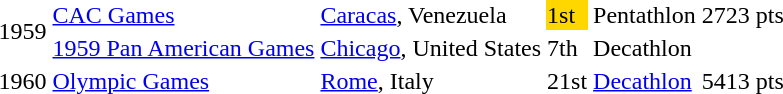<table>
<tr>
<td rowspan=2>1959</td>
<td><a href='#'>CAC Games</a></td>
<td><a href='#'>Caracas</a>, Venezuela</td>
<td bgcolor=gold>1st</td>
<td>Pentathlon</td>
<td>2723 pts</td>
</tr>
<tr>
<td><a href='#'>1959 Pan American Games</a></td>
<td><a href='#'>Chicago</a>, United States</td>
<td>7th</td>
<td>Decathlon</td>
<td></td>
</tr>
<tr>
<td>1960</td>
<td><a href='#'>Olympic Games</a></td>
<td><a href='#'>Rome</a>, Italy</td>
<td>21st</td>
<td><a href='#'>Decathlon</a></td>
<td>5413 pts</td>
</tr>
</table>
